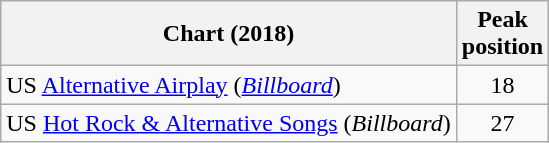<table class="wikitable sortable">
<tr>
<th>Chart (2018)</th>
<th>Peak<br>position</th>
</tr>
<tr>
<td>US <a href='#'>Alternative Airplay</a> (<em><a href='#'>Billboard</a></em>)</td>
<td align=center>18</td>
</tr>
<tr>
<td>US <a href='#'>Hot Rock & Alternative Songs</a> (<em>Billboard</em>)</td>
<td align=center>27</td>
</tr>
</table>
